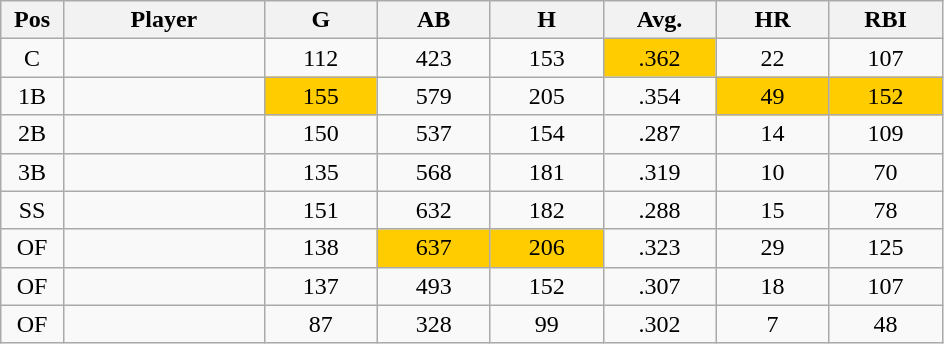<table class="wikitable sortable">
<tr>
<th bgcolor="#DDDDFF" width="5%">Pos</th>
<th bgcolor="#DDDDFF" width="16%">Player</th>
<th bgcolor="#DDDDFF" width="9%">G</th>
<th bgcolor="#DDDDFF" width="9%">AB</th>
<th bgcolor="#DDDDFF" width="9%">H</th>
<th bgcolor="#DDDDFF" width="9%">Avg.</th>
<th bgcolor="#DDDDFF" width="9%">HR</th>
<th bgcolor="#DDDDFF" width="9%">RBI</th>
</tr>
<tr align="center">
<td>C</td>
<td></td>
<td>112</td>
<td>423</td>
<td>153</td>
<td bgcolor="#FFCC00">.362</td>
<td>22</td>
<td>107</td>
</tr>
<tr align="center">
<td>1B</td>
<td></td>
<td bgcolor="#FFCC00">155</td>
<td>579</td>
<td>205</td>
<td>.354</td>
<td bgcolor="#FFCC00">49</td>
<td bgcolor="#FFCC00">152</td>
</tr>
<tr align="center">
<td>2B</td>
<td></td>
<td>150</td>
<td>537</td>
<td>154</td>
<td>.287</td>
<td>14</td>
<td>109</td>
</tr>
<tr align="center">
<td>3B</td>
<td></td>
<td>135</td>
<td>568</td>
<td>181</td>
<td>.319</td>
<td>10</td>
<td>70</td>
</tr>
<tr align="center">
<td>SS</td>
<td></td>
<td>151</td>
<td>632</td>
<td>182</td>
<td>.288</td>
<td>15</td>
<td>78</td>
</tr>
<tr align="center">
<td>OF</td>
<td></td>
<td>138</td>
<td bgcolor="#FFCC00">637</td>
<td bgcolor="#FFCC00">206</td>
<td>.323</td>
<td>29</td>
<td>125</td>
</tr>
<tr align="center">
<td>OF</td>
<td></td>
<td>137</td>
<td>493</td>
<td>152</td>
<td>.307</td>
<td>18</td>
<td>107</td>
</tr>
<tr align="center">
<td>OF</td>
<td></td>
<td>87</td>
<td>328</td>
<td>99</td>
<td>.302</td>
<td>7</td>
<td>48</td>
</tr>
</table>
